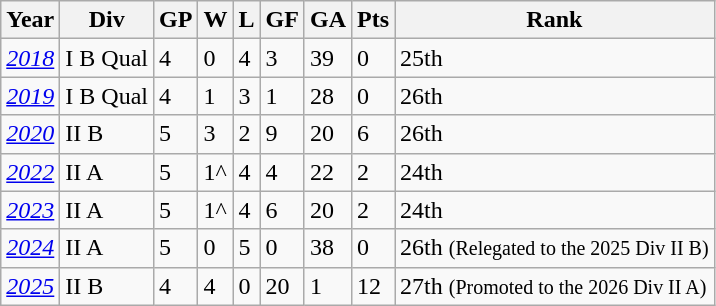<table class="wikitable">
<tr>
<th>Year</th>
<th>Div</th>
<th>GP</th>
<th>W</th>
<th>L</th>
<th>GF</th>
<th>GA</th>
<th>Pts</th>
<th>Rank</th>
</tr>
<tr>
<td><em><a href='#'>2018</a></em></td>
<td>I B Qual</td>
<td>4</td>
<td>0</td>
<td>4</td>
<td>3</td>
<td>39</td>
<td>0</td>
<td>25th</td>
</tr>
<tr>
<td><em><a href='#'>2019</a></em></td>
<td>I B Qual</td>
<td>4</td>
<td>1</td>
<td>3</td>
<td>1</td>
<td>28</td>
<td>0</td>
<td>26th</td>
</tr>
<tr>
<td><em><a href='#'>2020</a></em></td>
<td>II B</td>
<td>5</td>
<td>3</td>
<td>2</td>
<td>9</td>
<td>20</td>
<td>6</td>
<td>26th</td>
</tr>
<tr>
<td><em><a href='#'>2022</a></em></td>
<td>II A</td>
<td>5</td>
<td>1^</td>
<td>4</td>
<td>4</td>
<td>22</td>
<td>2</td>
<td>24th</td>
</tr>
<tr>
<td><em><a href='#'>2023</a></em></td>
<td>II A</td>
<td>5</td>
<td>1^</td>
<td>4</td>
<td>6</td>
<td>20</td>
<td>2</td>
<td>24th</td>
</tr>
<tr>
<td><em><a href='#'>2024</a></em></td>
<td>II A</td>
<td>5</td>
<td>0</td>
<td>5</td>
<td>0</td>
<td>38</td>
<td>0</td>
<td>26th <small>(Relegated to the 2025 Div II B)</small></td>
</tr>
<tr>
<td><em><a href='#'>2025</a></em></td>
<td>II B</td>
<td>4</td>
<td>4</td>
<td>0</td>
<td>20</td>
<td>1</td>
<td>12</td>
<td>27th <small>(Promoted to the 2026 Div II A)</small></td>
</tr>
</table>
